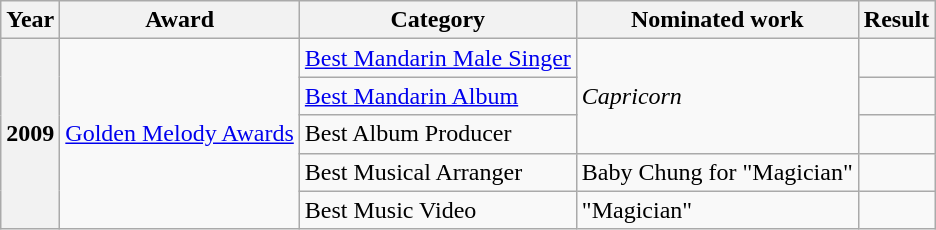<table class="wikitable sortable plainrowheaders">
<tr>
<th class="unsortable">Year</th>
<th>Award</th>
<th>Category</th>
<th>Nominated work</th>
<th>Result</th>
</tr>
<tr>
<th scope="row" rowspan="5">2009</th>
<td rowspan="5"><a href='#'>Golden Melody Awards</a></td>
<td><a href='#'>Best Mandarin Male Singer</a></td>
<td rowspan="3"><em>Capricorn</em></td>
<td></td>
</tr>
<tr>
<td><a href='#'>Best Mandarin Album</a></td>
<td></td>
</tr>
<tr>
<td>Best Album Producer</td>
<td></td>
</tr>
<tr>
<td>Best Musical Arranger</td>
<td>Baby Chung for "Magician"</td>
<td></td>
</tr>
<tr>
<td>Best Music Video</td>
<td>"Magician"</td>
<td></td>
</tr>
</table>
